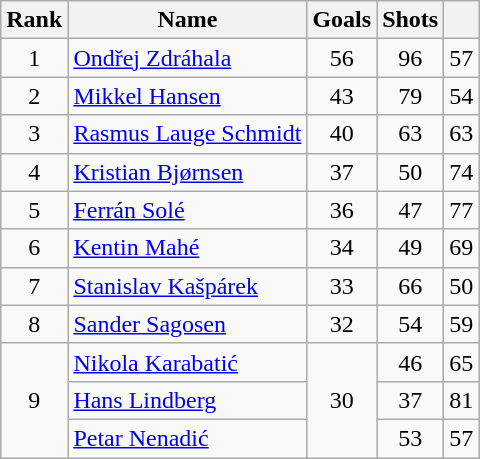<table class="wikitable sortable" style="text-align: center;">
<tr>
<th>Rank</th>
<th>Name</th>
<th>Goals</th>
<th>Shots</th>
<th></th>
</tr>
<tr>
<td>1</td>
<td align="left"> <a href='#'>Ondřej Zdráhala</a></td>
<td>56</td>
<td>96</td>
<td>57</td>
</tr>
<tr>
<td>2</td>
<td align="left"> <a href='#'>Mikkel Hansen</a></td>
<td>43</td>
<td>79</td>
<td>54</td>
</tr>
<tr>
<td>3</td>
<td align="left"> <a href='#'>Rasmus Lauge Schmidt</a></td>
<td>40</td>
<td>63</td>
<td>63</td>
</tr>
<tr>
<td>4</td>
<td align="left"> <a href='#'>Kristian Bjørnsen</a></td>
<td>37</td>
<td>50</td>
<td>74</td>
</tr>
<tr>
<td>5</td>
<td align="left"> <a href='#'>Ferrán Solé</a></td>
<td>36</td>
<td>47</td>
<td>77</td>
</tr>
<tr>
<td>6</td>
<td align="left"> <a href='#'>Kentin Mahé</a></td>
<td>34</td>
<td>49</td>
<td>69</td>
</tr>
<tr>
<td>7</td>
<td align="left"> <a href='#'>Stanislav Kašpárek</a></td>
<td>33</td>
<td>66</td>
<td>50</td>
</tr>
<tr>
<td>8</td>
<td align="left"> <a href='#'>Sander Sagosen</a></td>
<td>32</td>
<td>54</td>
<td>59</td>
</tr>
<tr>
<td rowspan=3>9</td>
<td align="left"> <a href='#'>Nikola Karabatić</a></td>
<td rowspan=3>30</td>
<td>46</td>
<td>65</td>
</tr>
<tr>
<td align="left"> <a href='#'>Hans Lindberg</a></td>
<td>37</td>
<td>81</td>
</tr>
<tr>
<td align="left"> <a href='#'>Petar Nenadić</a></td>
<td>53</td>
<td>57</td>
</tr>
</table>
